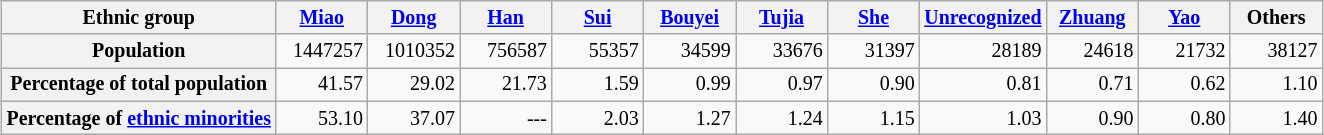<table class="wikitable" style="margin: 1em auto 1em auto; font-size:smaller; text-align:right">
<tr>
<th>Ethnic group</th>
<th width="55"><a href='#'>Miao</a></th>
<th width="55"><a href='#'>Dong</a></th>
<th width="55"><a href='#'>Han</a></th>
<th width="55"><a href='#'>Sui</a></th>
<th width="55"><a href='#'>Bouyei</a></th>
<th width="55"><a href='#'>Tujia</a></th>
<th width="55"><a href='#'>She</a></th>
<th width="55"><a href='#'>Unrecognized</a></th>
<th width="55"><a href='#'>Zhuang</a></th>
<th width="55"><a href='#'>Yao</a></th>
<th width="55">Others</th>
</tr>
<tr>
<th>Population</th>
<td>1447257</td>
<td>1010352</td>
<td>756587</td>
<td>55357</td>
<td>34599</td>
<td>33676</td>
<td>31397</td>
<td>28189</td>
<td>24618</td>
<td>21732</td>
<td>38127</td>
</tr>
<tr>
<th>Percentage of total population</th>
<td>41.57</td>
<td>29.02</td>
<td>21.73</td>
<td>1.59</td>
<td>0.99</td>
<td>0.97</td>
<td>0.90</td>
<td>0.81</td>
<td>0.71</td>
<td>0.62</td>
<td>1.10</td>
</tr>
<tr>
<th>Percentage of <a href='#'>ethnic minorities</a></th>
<td>53.10</td>
<td>37.07</td>
<td>---</td>
<td>2.03</td>
<td>1.27</td>
<td>1.24</td>
<td>1.15</td>
<td>1.03</td>
<td>0.90</td>
<td>0.80</td>
<td>1.40</td>
</tr>
</table>
